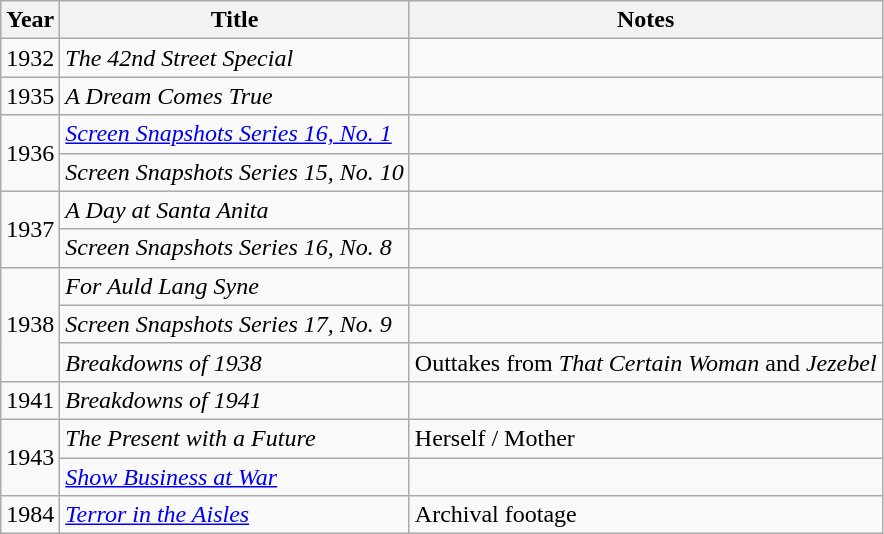<table class="wikitable sortable">
<tr>
<th>Year</th>
<th>Title</th>
<th class="unsortable">Notes</th>
</tr>
<tr>
<td>1932</td>
<td data-sort-value="42nd Street Special, The"><em>The 42nd Street Special</em></td>
<td></td>
</tr>
<tr>
<td>1935</td>
<td data-sort-value="Dream Comes True, A"><em>A Dream Comes True</em></td>
<td></td>
</tr>
<tr>
<td rowspan="2">1936</td>
<td><em><a href='#'>Screen Snapshots Series 16, No. 1</a></em></td>
<td></td>
</tr>
<tr>
<td><em>Screen Snapshots Series 15, No. 10</em></td>
<td></td>
</tr>
<tr>
<td rowspan="2">1937</td>
<td data-sort-value="Day at Santa Anita, A"><em>A Day at Santa Anita</em></td>
<td></td>
</tr>
<tr>
<td><em>Screen Snapshots Series 16, No. 8</em></td>
<td></td>
</tr>
<tr>
<td rowspan="3">1938</td>
<td><em>For Auld Lang Syne</em></td>
<td></td>
</tr>
<tr>
<td><em>Screen Snapshots Series 17, No. 9</em></td>
<td></td>
</tr>
<tr>
<td><em>Breakdowns of 1938</em></td>
<td>Outtakes from <em>That Certain Woman</em> and <em>Jezebel</em></td>
</tr>
<tr>
<td>1941</td>
<td><em>Breakdowns of 1941</em></td>
<td></td>
</tr>
<tr>
<td rowspan="2">1943</td>
<td data-sort-value="Present with a Future, The"><em>The Present with a Future</em></td>
<td>Herself / Mother</td>
</tr>
<tr>
<td><em><a href='#'>Show Business at War</a></em></td>
<td></td>
</tr>
<tr>
<td>1984</td>
<td><em><a href='#'>Terror in the Aisles</a></em></td>
<td>Archival footage</td>
</tr>
</table>
